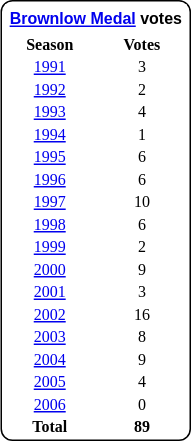<table table style="margin-right: 4px; margin-top: 8px; float: right; border: 1px #000000 solid; border-radius: 8px; background: #FFFFFF; font-family: Verdana; font-size: 8pt; text-align: center;">
<tr style="background:#FFFFFF;">
<td colspan=2; style="padding: 3px; margin-bottom: -3px; margin-top: 2px; font-family: Arial; background:#FFFFFF;"><strong><a href='#'>Brownlow Medal</a> votes</strong></td>
</tr>
<tr>
<th width=50%>Season</th>
<th width=50%>Votes</th>
</tr>
<tr>
<td><a href='#'>1991</a></td>
<td>3</td>
</tr>
<tr>
<td><a href='#'>1992</a></td>
<td>2</td>
</tr>
<tr>
<td><a href='#'>1993</a></td>
<td>4</td>
</tr>
<tr>
<td><a href='#'>1994</a></td>
<td>1</td>
</tr>
<tr>
<td><a href='#'>1995</a></td>
<td>6</td>
</tr>
<tr>
<td><a href='#'>1996</a></td>
<td>6</td>
</tr>
<tr>
<td><a href='#'>1997</a></td>
<td>10</td>
</tr>
<tr>
<td><a href='#'>1998</a></td>
<td>6</td>
</tr>
<tr>
<td><a href='#'>1999</a></td>
<td>2</td>
</tr>
<tr>
<td><a href='#'>2000</a></td>
<td>9</td>
</tr>
<tr>
<td><a href='#'>2001</a></td>
<td>3</td>
</tr>
<tr>
<td><a href='#'>2002</a></td>
<td>16</td>
</tr>
<tr>
<td><a href='#'>2003</a></td>
<td>8</td>
</tr>
<tr>
<td><a href='#'>2004</a></td>
<td>9</td>
</tr>
<tr>
<td><a href='#'>2005</a></td>
<td>4</td>
</tr>
<tr>
<td><a href='#'>2006</a></td>
<td>0</td>
</tr>
<tr>
<td><strong>Total</strong></td>
<td><strong>89</strong></td>
</tr>
</table>
